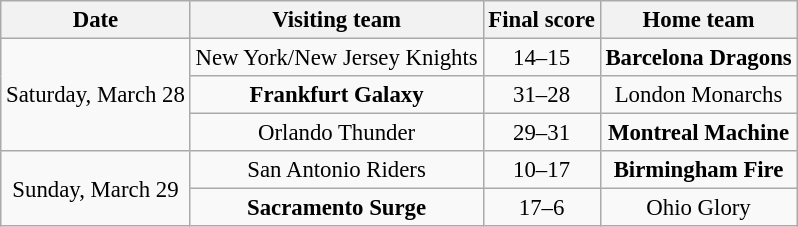<table class="wikitable" style="font-size:95%; text-align:center">
<tr>
<th>Date</th>
<th>Visiting team</th>
<th>Final score</th>
<th>Home team</th>
</tr>
<tr>
<td rowspan="3">Saturday, March 28</td>
<td>New York/New Jersey Knights</td>
<td>14–15</td>
<td><strong>Barcelona Dragons</strong></td>
</tr>
<tr>
<td><strong>Frankfurt Galaxy</strong></td>
<td>31–28</td>
<td>London Monarchs</td>
</tr>
<tr>
<td>Orlando Thunder</td>
<td>29–31</td>
<td><strong>Montreal Machine</strong></td>
</tr>
<tr>
<td rowspan="2">Sunday, March 29</td>
<td>San Antonio Riders</td>
<td>10–17</td>
<td><strong>Birmingham Fire</strong></td>
</tr>
<tr>
<td><strong>Sacramento Surge</strong></td>
<td>17–6</td>
<td>Ohio Glory</td>
</tr>
</table>
